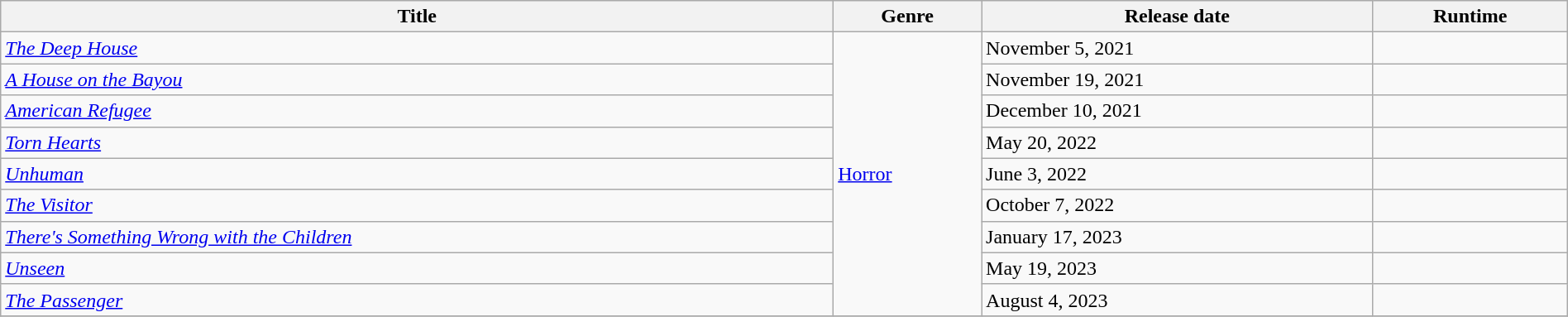<table class="wikitable sortable" style="width:100%;">
<tr>
<th>Title</th>
<th>Genre</th>
<th>Release date</th>
<th>Runtime</th>
</tr>
<tr>
<td><em><a href='#'>The Deep House</a></em></td>
<td rowspan="9"><a href='#'>Horror</a></td>
<td>November 5, 2021</td>
<td></td>
</tr>
<tr>
<td><em><a href='#'>A House on the Bayou</a></em></td>
<td>November 19, 2021</td>
<td></td>
</tr>
<tr>
<td><em><a href='#'>American Refugee</a></em></td>
<td>December 10, 2021</td>
<td></td>
</tr>
<tr>
<td><em><a href='#'>Torn Hearts</a></em></td>
<td>May 20, 2022</td>
<td></td>
</tr>
<tr>
<td><em><a href='#'>Unhuman</a></em></td>
<td>June 3, 2022</td>
<td></td>
</tr>
<tr>
<td><em><a href='#'>The Visitor</a></em></td>
<td>October 7, 2022</td>
<td></td>
</tr>
<tr>
<td><em><a href='#'>There's Something Wrong with the Children</a></em></td>
<td>January 17, 2023</td>
<td></td>
</tr>
<tr>
<td><em><a href='#'>Unseen</a></em></td>
<td>May 19, 2023</td>
<td></td>
</tr>
<tr>
<td><em><a href='#'>The Passenger</a></em></td>
<td>August 4, 2023</td>
<td></td>
</tr>
<tr>
</tr>
</table>
